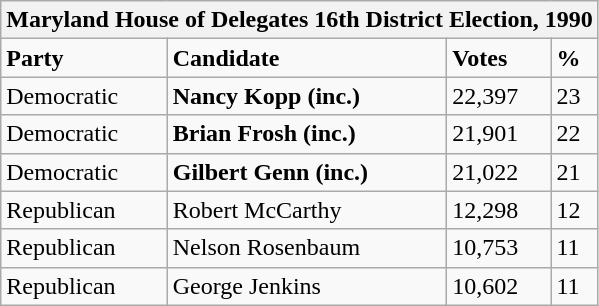<table class="wikitable">
<tr>
<th colspan="4">Maryland House of Delegates 16th District Election, 1990</th>
</tr>
<tr>
<td><strong>Party</strong></td>
<td><strong>Candidate</strong></td>
<td><strong>Votes</strong></td>
<td><strong>%</strong></td>
</tr>
<tr>
<td>Democratic</td>
<td><strong>Nancy Kopp (inc.)</strong></td>
<td>22,397</td>
<td>23</td>
</tr>
<tr>
<td>Democratic</td>
<td><strong>Brian Frosh (inc.)</strong></td>
<td>21,901</td>
<td>22</td>
</tr>
<tr>
<td>Democratic</td>
<td><strong>Gilbert Genn (inc.)</strong></td>
<td>21,022</td>
<td>21</td>
</tr>
<tr>
<td>Republican</td>
<td>Robert McCarthy</td>
<td>12,298</td>
<td>12</td>
</tr>
<tr>
<td>Republican</td>
<td>Nelson Rosenbaum</td>
<td>10,753</td>
<td>11</td>
</tr>
<tr>
<td>Republican</td>
<td>George Jenkins</td>
<td>10,602</td>
<td>11</td>
</tr>
</table>
